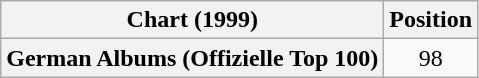<table class="wikitable plainrowheaders" style="text-align:center">
<tr>
<th scope="col">Chart (1999)</th>
<th scope="col">Position</th>
</tr>
<tr>
<th scope="row">German Albums (Offizielle Top 100)</th>
<td>98</td>
</tr>
</table>
